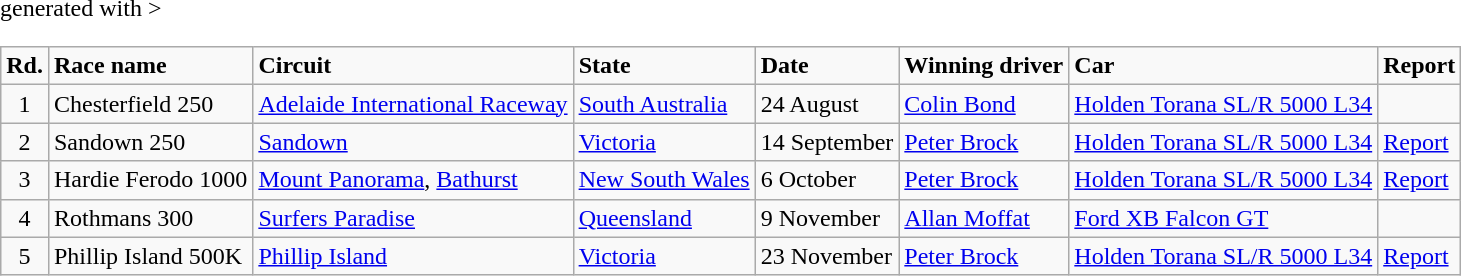<table class="wikitable" <hiddentext>generated with >
<tr style="font-weight:bold">
<td align="center">Rd.</td>
<td>Race name </td>
<td>Circuit </td>
<td>State</td>
<td>Date </td>
<td>Winning driver </td>
<td>Car </td>
<td>Report</td>
</tr>
<tr>
<td align="center">1</td>
<td>Chesterfield 250 </td>
<td><a href='#'>Adelaide International Raceway</a></td>
<td><a href='#'>South Australia</a></td>
<td>24 August</td>
<td><a href='#'>Colin Bond</a></td>
<td><a href='#'>Holden Torana SL/R 5000 L34</a></td>
<td></td>
</tr>
<tr>
<td align="center">2</td>
<td>Sandown 250 </td>
<td><a href='#'>Sandown</a></td>
<td><a href='#'>Victoria</a></td>
<td>14 September</td>
<td><a href='#'>Peter Brock</a></td>
<td><a href='#'>Holden Torana SL/R 5000 L34</a></td>
<td><a href='#'>Report</a></td>
</tr>
<tr>
<td align="center">3</td>
<td>Hardie Ferodo 1000</td>
<td><a href='#'>Mount Panorama</a>, <a href='#'>Bathurst</a></td>
<td><a href='#'>New South Wales</a></td>
<td>6 October</td>
<td><a href='#'>Peter Brock</a></td>
<td><a href='#'>Holden Torana SL/R 5000 L34</a></td>
<td><a href='#'>Report</a></td>
</tr>
<tr>
<td align="center">4</td>
<td>Rothmans 300</td>
<td><a href='#'>Surfers Paradise</a></td>
<td><a href='#'>Queensland</a></td>
<td>9 November</td>
<td><a href='#'>Allan Moffat</a></td>
<td><a href='#'>Ford XB Falcon GT</a></td>
<td></td>
</tr>
<tr>
<td align="center">5</td>
<td>Phillip Island 500K </td>
<td><a href='#'>Phillip Island</a></td>
<td><a href='#'>Victoria</a></td>
<td>23 November</td>
<td><a href='#'>Peter Brock</a></td>
<td><a href='#'>Holden Torana SL/R 5000 L34</a></td>
<td><a href='#'>Report</a></td>
</tr>
</table>
